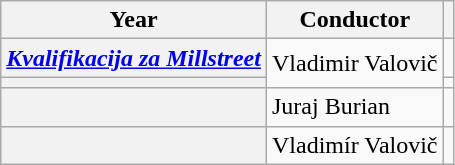<table class="wikitable plainrowheaders">
<tr>
<th>Year</th>
<th>Conductor</th>
<th></th>
</tr>
<tr>
<th scope="row"><em><a href='#'>Kvalifikacija za Millstreet</a></em></th>
<td rowspan="2">Vladimir Valovič</td>
<td></td>
</tr>
<tr>
<th scope="row"></th>
<td></td>
</tr>
<tr>
<th scope="row"></th>
<td>Juraj Burian</td>
<td></td>
</tr>
<tr>
<th scope="row"></th>
<td>Vladimír Valovič</td>
<td></td>
</tr>
</table>
